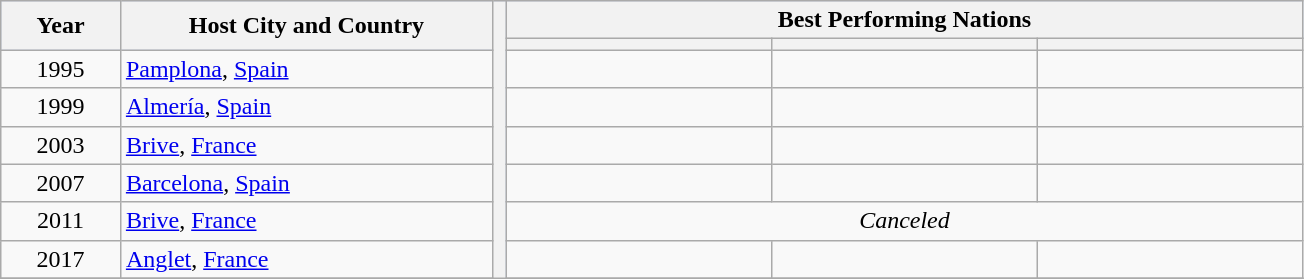<table class="wikitable" style="width: 100%; max-width: 23cm; text-align: center">
<tr bgcolor=#c1d8ff>
<th rowspan=2 width=9% style="text-align: center;">Year</th>
<th rowspan=2 width=28%>Host City and Country</th>
<th width=1% rowspan=21 bgcolor=ffffff></th>
<th colspan=3>Best Performing Nations</th>
</tr>
<tr bgcolor=#efefef>
<th width=20%></th>
<th width=20%></th>
<th width=20%></th>
</tr>
<tr>
<td>1995</td>
<td style="text-align: left"> <a href='#'>Pamplona</a>, <a href='#'>Spain</a></td>
<td></td>
<td></td>
<td></td>
</tr>
<tr>
<td>1999</td>
<td style="text-align: left"> <a href='#'>Almería</a>, <a href='#'>Spain</a></td>
<td></td>
<td></td>
<td></td>
</tr>
<tr>
<td>2003</td>
<td style="text-align: left"> <a href='#'>Brive</a>, <a href='#'>France</a></td>
<td></td>
<td></td>
<td></td>
</tr>
<tr>
<td>2007</td>
<td style="text-align: left"> <a href='#'>Barcelona</a>, <a href='#'>Spain</a></td>
<td></td>
<td></td>
<td></td>
</tr>
<tr>
<td>2011</td>
<td style="text-align: left"> <a href='#'>Brive</a>, <a href='#'>France</a></td>
<td colspan=3><em>Canceled</em></td>
</tr>
<tr>
<td>2017</td>
<td style="text-align: left"> <a href='#'>Anglet</a>, <a href='#'>France</a></td>
<td></td>
<td></td>
<td></td>
</tr>
<tr>
</tr>
</table>
